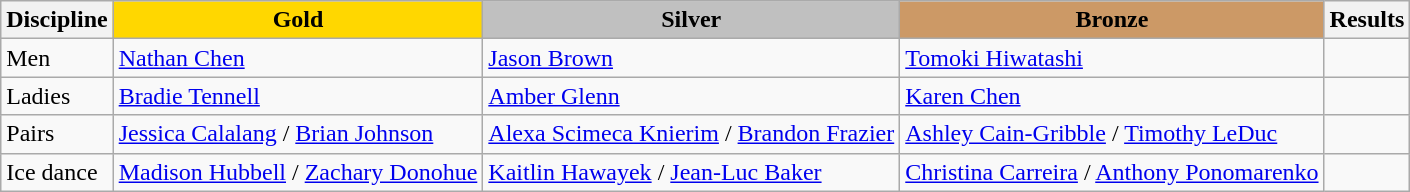<table class="wikitable">
<tr>
<th>Discipline</th>
<td align=center bgcolor=gold><strong>Gold</strong></td>
<td align=center bgcolor=silver><strong>Silver</strong></td>
<td align=center bgcolor=cc9966><strong>Bronze</strong></td>
<th>Results</th>
</tr>
<tr>
<td>Men</td>
<td><a href='#'>Nathan Chen</a></td>
<td><a href='#'>Jason Brown</a></td>
<td><a href='#'>Tomoki Hiwatashi</a></td>
<td></td>
</tr>
<tr>
<td>Ladies</td>
<td><a href='#'>Bradie Tennell</a></td>
<td><a href='#'>Amber Glenn</a></td>
<td><a href='#'>Karen Chen</a></td>
<td></td>
</tr>
<tr>
<td>Pairs</td>
<td><a href='#'>Jessica Calalang</a> / <a href='#'>Brian Johnson</a></td>
<td><a href='#'>Alexa Scimeca Knierim</a> / <a href='#'>Brandon Frazier</a></td>
<td><a href='#'>Ashley Cain-Gribble</a> / <a href='#'>Timothy LeDuc</a></td>
<td></td>
</tr>
<tr>
<td>Ice dance</td>
<td><a href='#'>Madison Hubbell</a> / <a href='#'>Zachary Donohue</a></td>
<td><a href='#'>Kaitlin Hawayek</a> / <a href='#'>Jean-Luc Baker</a></td>
<td><a href='#'>Christina Carreira</a> / <a href='#'>Anthony Ponomarenko</a></td>
<td></td>
</tr>
</table>
